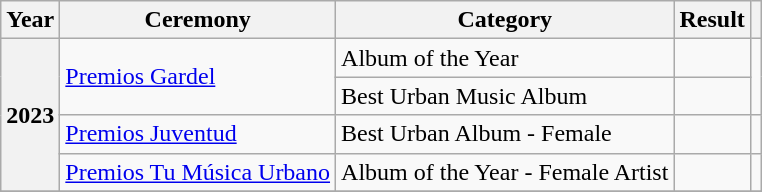<table class="wikitable plainrowheaders">
<tr>
<th scope="col">Year</th>
<th scope="col">Ceremony</th>
<th scope="col">Category</th>
<th scope="col">Result</th>
<th></th>
</tr>
<tr>
<th rowspan="4" scope="row">2023</th>
<td rowspan="2"><a href='#'>Premios Gardel</a></td>
<td>Album of the Year</td>
<td></td>
<td rowspan="2" style="text-align:center;"></td>
</tr>
<tr>
<td>Best Urban Music Album</td>
<td></td>
</tr>
<tr>
<td><a href='#'>Premios Juventud</a></td>
<td>Best Urban Album - Female</td>
<td></td>
<td rowspan="1" style="text-align:center;"></td>
</tr>
<tr>
<td><a href='#'>Premios Tu Música Urbano</a></td>
<td>Album of the Year - Female Artist</td>
<td></td>
<td style="text-align:center;"></td>
</tr>
<tr>
</tr>
</table>
